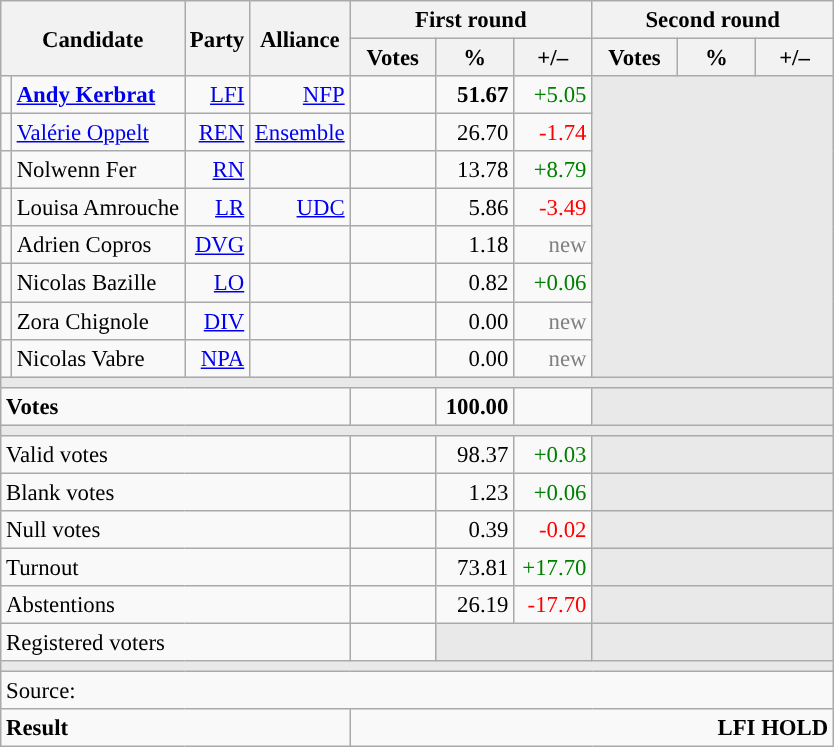<table class="wikitable" style="text-align:right;font-size:95%;">
<tr>
<th rowspan="2" colspan="2">Candidate</th>
<th colspan="1" rowspan="2">Party</th>
<th colspan="1" rowspan="2">Alliance</th>
<th colspan="3">First round</th>
<th colspan="3">Second round</th>
</tr>
<tr>
<th style="width:50px;">Votes</th>
<th style="width:45px;">%</th>
<th style="width:45px;">+/–</th>
<th style="width:50px;">Votes</th>
<th style="width:45px;">%</th>
<th style="width:45px;">+/–</th>
</tr>
<tr>
<td style="color:inherit;background:"></td>
<td style="text-align:left;"><strong><a href='#'>Andy Kerbrat</a></strong></td>
<td><a href='#'>LFI</a></td>
<td><a href='#'>NFP</a></td>
<td><strong></strong></td>
<td><strong>51.67</strong></td>
<td style="color:green;">+5.05</td>
<td colspan="3" rowspan="8" style="background:#E9E9E9;"></td>
</tr>
<tr>
<td style="color:inherit;background:"></td>
<td style="text-align:left;"><a href='#'>Valérie Oppelt</a></td>
<td><a href='#'>REN</a></td>
<td><a href='#'>Ensemble</a></td>
<td></td>
<td>26.70</td>
<td style="color:red;">-1.74</td>
</tr>
<tr>
<td style="color:inherit;background:"></td>
<td style="text-align:left;">Nolwenn Fer</td>
<td><a href='#'>RN</a></td>
<td></td>
<td></td>
<td>13.78</td>
<td style="color:green;">+8.79</td>
</tr>
<tr>
<td style="color:inherit;background:"></td>
<td style="text-align:left;">Louisa Amrouche</td>
<td><a href='#'>LR</a></td>
<td><a href='#'>UDC</a></td>
<td></td>
<td>5.86</td>
<td style="color:red;">-3.49</td>
</tr>
<tr>
<td style="color:inherit;background:"></td>
<td style="text-align:left;">Adrien Copros</td>
<td><a href='#'>DVG</a></td>
<td></td>
<td></td>
<td>1.18</td>
<td style="color:grey;">new</td>
</tr>
<tr>
<td style="color:inherit;background:"></td>
<td style="text-align:left;">Nicolas Bazille</td>
<td><a href='#'>LO</a></td>
<td></td>
<td></td>
<td>0.82</td>
<td style="color:green;">+0.06</td>
</tr>
<tr>
<td style="color:inherit;background:"></td>
<td style="text-align:left;">Zora Chignole</td>
<td><a href='#'>DIV</a></td>
<td></td>
<td></td>
<td>0.00</td>
<td style="color:grey;">new</td>
</tr>
<tr>
<td style="color:inherit;background:"></td>
<td style="text-align:left;">Nicolas Vabre</td>
<td><a href='#'>NPA</a></td>
<td></td>
<td></td>
<td>0.00</td>
<td style="color:grey;">new</td>
</tr>
<tr>
<td colspan="10" style="background:#E9E9E9;"></td>
</tr>
<tr style="font-weight:bold;">
<td colspan="4" style="text-align:left;">Votes</td>
<td></td>
<td>100.00</td>
<td></td>
<td colspan="3" rowspan="1" style="background:#E9E9E9;"></td>
</tr>
<tr>
<td colspan="10" style="background:#E9E9E9;"></td>
</tr>
<tr>
<td colspan="4" style="text-align:left;">Valid votes</td>
<td></td>
<td>98.37</td>
<td style="color:green;">+0.03</td>
<td colspan="3" rowspan="1" style="background:#E9E9E9;"></td>
</tr>
<tr>
<td colspan="4" style="text-align:left;">Blank votes</td>
<td></td>
<td>1.23</td>
<td style="color:green;">+0.06</td>
<td colspan="3" rowspan="1" style="background:#E9E9E9;"></td>
</tr>
<tr>
<td colspan="4" style="text-align:left;">Null votes</td>
<td></td>
<td>0.39</td>
<td style="color:red;">-0.02</td>
<td colspan="3" rowspan="1" style="background:#E9E9E9;"></td>
</tr>
<tr>
<td colspan="4" style="text-align:left;">Turnout</td>
<td></td>
<td>73.81</td>
<td style="color:green;">+17.70</td>
<td colspan="3" rowspan="1" style="background:#E9E9E9;"></td>
</tr>
<tr>
<td colspan="4" style="text-align:left;">Abstentions</td>
<td></td>
<td>26.19</td>
<td style="color:red;">-17.70</td>
<td colspan="3" rowspan="1" style="background:#E9E9E9;"></td>
</tr>
<tr>
<td colspan="4" style="text-align:left;">Registered voters</td>
<td></td>
<td colspan="2" style="background:#E9E9E9;"></td>
<td colspan="3" rowspan="1" style="background:#E9E9E9;"></td>
</tr>
<tr>
<td colspan="10" style="background:#E9E9E9;"></td>
</tr>
<tr>
<td colspan="10" style="text-align:left;">Source: </td>
</tr>
<tr style="font-weight:bold">
<td colspan="4" style="text-align:left;">Result</td>
<td colspan="6" style="background-color:">LFI HOLD</td>
</tr>
</table>
